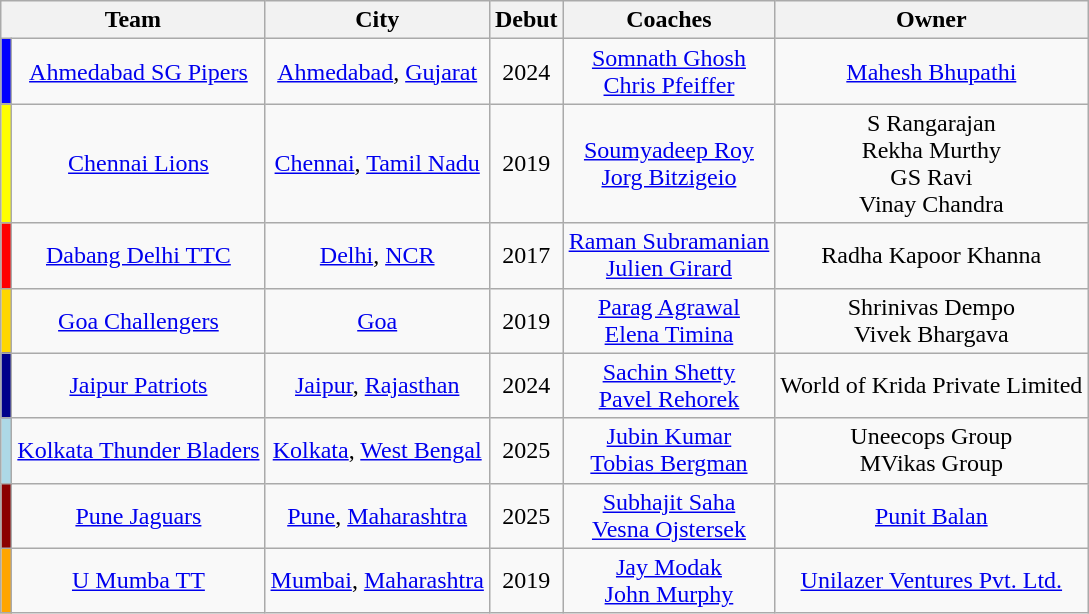<table class="wikitable sortable" style="text-align:center;">
<tr>
<th colspan=2>Team</th>
<th>City</th>
<th>Debut</th>
<th>Coaches</th>
<th>Owner</th>
</tr>
<tr>
<td style="background:blue;"></td>
<td><a href='#'>Ahmedabad SG Pipers</a></td>
<td><a href='#'>Ahmedabad</a>, <a href='#'>Gujarat</a></td>
<td>2024</td>
<td> <a href='#'>Somnath Ghosh</a><br> <a href='#'>Chris Pfeiffer</a></td>
<td><a href='#'>Mahesh Bhupathi</a></td>
</tr>
<tr>
<td style="background:yellow;"></td>
<td><a href='#'>Chennai Lions</a></td>
<td><a href='#'>Chennai</a>, <a href='#'>Tamil Nadu</a></td>
<td>2019</td>
<td> <a href='#'>Soumyadeep Roy</a><br> <a href='#'>Jorg Bitzigeio</a></td>
<td>S Rangarajan<br>Rekha Murthy<br>GS Ravi<br>Vinay Chandra</td>
</tr>
<tr>
<td style="background:red;"></td>
<td><a href='#'>Dabang Delhi TTC</a></td>
<td><a href='#'>Delhi</a>, <a href='#'>NCR</a></td>
<td>2017</td>
<td> <a href='#'>Raman Subramanian</a><br> <a href='#'>Julien Girard</a></td>
<td>Radha Kapoor Khanna</td>
</tr>
<tr>
<td style="background:gold;"></td>
<td><a href='#'>Goa Challengers</a></td>
<td><a href='#'>Goa</a></td>
<td>2019</td>
<td> <a href='#'>Parag Agrawal</a><br> <a href='#'>Elena Timina</a></td>
<td>Shrinivas Dempo<br>Vivek Bhargava</td>
</tr>
<tr>
<td style="background:darkblue;"></td>
<td><a href='#'>Jaipur Patriots</a></td>
<td><a href='#'>Jaipur</a>, <a href='#'>Rajasthan</a></td>
<td>2024</td>
<td> <a href='#'>Sachin Shetty</a><br>  <a href='#'>Pavel Rehorek</a></td>
<td>World of Krida Private Limited</td>
</tr>
<tr>
<td style="background:lightblue;"></td>
<td><a href='#'>Kolkata Thunder Bladers</a></td>
<td><a href='#'>Kolkata</a>, <a href='#'>West Bengal</a></td>
<td>2025</td>
<td> <a href='#'>Jubin Kumar</a><br> <a href='#'>Tobias Bergman</a></td>
<td>Uneecops Group<br>MVikas Group</td>
</tr>
<tr>
<td style="background:darkred;"></td>
<td><a href='#'>Pune Jaguars</a></td>
<td><a href='#'>Pune</a>, <a href='#'>Maharashtra</a></td>
<td>2025</td>
<td> <a href='#'>Subhajit Saha</a><br> <a href='#'>Vesna Ojstersek</a></td>
<td><a href='#'>Punit Balan</a></td>
</tr>
<tr>
<td style="background:orange;"></td>
<td><a href='#'>U Mumba TT</a></td>
<td><a href='#'>Mumbai</a>, <a href='#'>Maharashtra</a></td>
<td>2019</td>
<td> <a href='#'>Jay Modak</a><br> <a href='#'>John Murphy</a></td>
<td><a href='#'>Unilazer Ventures Pvt. Ltd.</a></td>
</tr>
</table>
